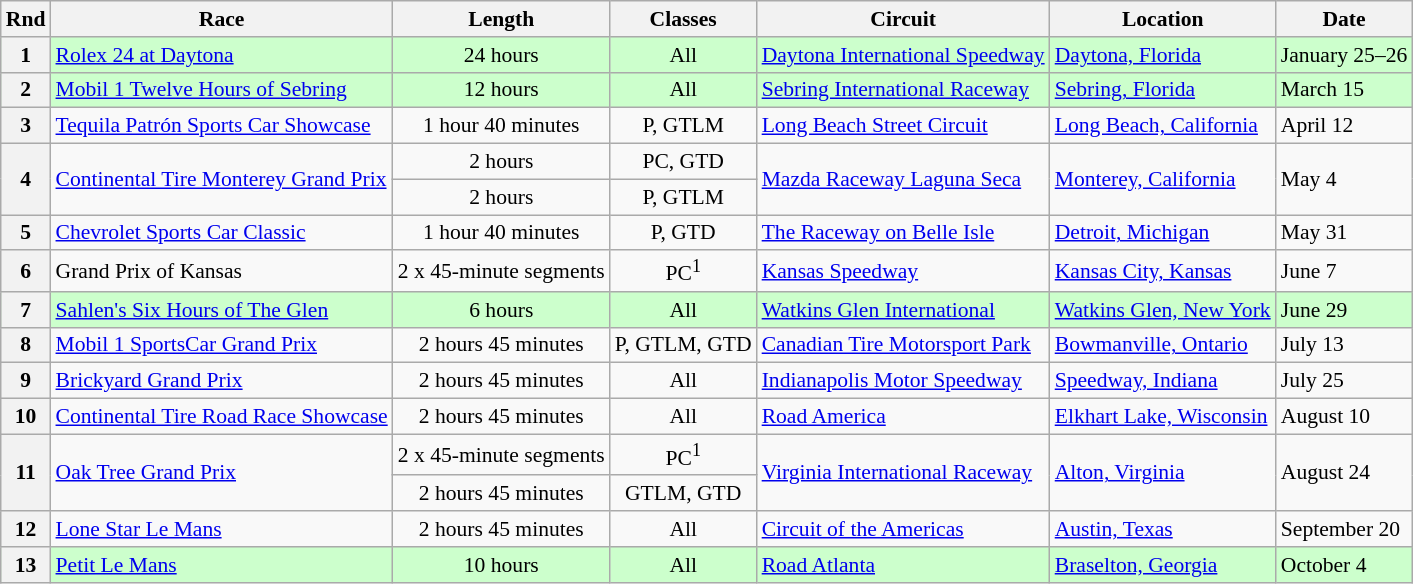<table class="wikitable" style="font-size: 90%;">
<tr>
<th>Rnd</th>
<th>Race</th>
<th>Length</th>
<th>Classes</th>
<th>Circuit</th>
<th>Location</th>
<th>Date</th>
</tr>
<tr style="background:#cfc;">
<th>1</th>
<td><a href='#'>Rolex 24 at Daytona</a></td>
<td style="text-align:center;">24 hours</td>
<td style="text-align:center;">All</td>
<td><a href='#'>Daytona International Speedway</a></td>
<td><a href='#'>Daytona, Florida</a></td>
<td>January 25–26</td>
</tr>
<tr style="background:#cfc;">
<th>2</th>
<td><a href='#'>Mobil 1 Twelve Hours of Sebring</a></td>
<td style="text-align:center;">12 hours</td>
<td style="text-align:center;">All</td>
<td><a href='#'>Sebring International Raceway</a></td>
<td><a href='#'>Sebring, Florida</a></td>
<td>March 15</td>
</tr>
<tr>
<th>3</th>
<td><a href='#'>Tequila Patrón Sports Car Showcase</a></td>
<td style="text-align:center;">1 hour 40 minutes</td>
<td style="text-align:center;">P, GTLM</td>
<td><a href='#'>Long Beach Street Circuit</a></td>
<td><a href='#'>Long Beach, California</a></td>
<td>April 12</td>
</tr>
<tr>
<th rowspan=2>4</th>
<td rowspan=2><a href='#'>Continental Tire Monterey Grand Prix</a></td>
<td style="text-align:center;">2 hours</td>
<td style="text-align:center;">PC, GTD</td>
<td rowspan=2><a href='#'>Mazda Raceway Laguna Seca</a></td>
<td rowspan=2><a href='#'>Monterey, California</a></td>
<td rowspan=2>May 4</td>
</tr>
<tr style="text-align:center;">
<td>2 hours</td>
<td>P, GTLM</td>
</tr>
<tr>
<th>5</th>
<td><a href='#'>Chevrolet Sports Car Classic</a></td>
<td style="text-align:center;">1 hour 40 minutes</td>
<td style="text-align:center;">P, GTD</td>
<td><a href='#'>The Raceway on Belle Isle</a></td>
<td><a href='#'>Detroit, Michigan</a></td>
<td>May 31</td>
</tr>
<tr>
<th>6</th>
<td>Grand Prix of Kansas</td>
<td style="text-align:center;">2 x 45-minute segments</td>
<td style="text-align:center;">PC<sup>1</sup></td>
<td><a href='#'>Kansas Speedway</a></td>
<td><a href='#'>Kansas City, Kansas</a></td>
<td>June 7</td>
</tr>
<tr style="background:#cfc;">
<th>7</th>
<td><a href='#'>Sahlen's Six Hours of The Glen</a></td>
<td style="text-align:center;">6 hours</td>
<td style="text-align:center;">All</td>
<td><a href='#'>Watkins Glen International</a></td>
<td><a href='#'>Watkins Glen, New York</a></td>
<td>June 29</td>
</tr>
<tr>
<th>8</th>
<td><a href='#'>Mobil 1 SportsCar Grand Prix</a></td>
<td style="text-align:center;">2 hours 45 minutes</td>
<td style="text-align:center;">P, GTLM, GTD</td>
<td><a href='#'>Canadian Tire Motorsport Park</a></td>
<td><a href='#'>Bowmanville, Ontario</a></td>
<td>July 13</td>
</tr>
<tr>
<th>9</th>
<td><a href='#'>Brickyard Grand Prix</a></td>
<td style="text-align:center;">2 hours 45 minutes</td>
<td style="text-align:center;">All</td>
<td><a href='#'>Indianapolis Motor Speedway</a></td>
<td><a href='#'>Speedway, Indiana</a></td>
<td>July 25</td>
</tr>
<tr>
<th>10</th>
<td><a href='#'>Continental Tire Road Race Showcase</a></td>
<td style="text-align:center;">2 hours 45 minutes</td>
<td style="text-align:center;">All</td>
<td><a href='#'>Road America</a></td>
<td><a href='#'>Elkhart Lake, Wisconsin</a></td>
<td>August 10</td>
</tr>
<tr>
<th rowspan=2>11</th>
<td rowspan=2><a href='#'>Oak Tree Grand Prix</a></td>
<td style="text-align:center;">2 x 45-minute segments</td>
<td style="text-align:center;">PC<sup>1</sup></td>
<td rowspan=2><a href='#'>Virginia International Raceway</a></td>
<td rowspan=2><a href='#'>Alton, Virginia</a></td>
<td rowspan=2>August 24</td>
</tr>
<tr style="text-align:center;">
<td>2 hours 45 minutes</td>
<td>GTLM, GTD</td>
</tr>
<tr>
<th>12</th>
<td><a href='#'>Lone Star Le Mans</a></td>
<td style="text-align:center;">2 hours 45 minutes</td>
<td style="text-align:center;">All</td>
<td><a href='#'>Circuit of the Americas</a></td>
<td><a href='#'>Austin, Texas</a></td>
<td>September 20</td>
</tr>
<tr style="background:#cfc;">
<th>13</th>
<td><a href='#'>Petit Le Mans</a></td>
<td style="text-align:center;">10 hours</td>
<td style="text-align:center;">All</td>
<td><a href='#'>Road Atlanta</a></td>
<td><a href='#'>Braselton, Georgia</a></td>
<td>October 4</td>
</tr>
</table>
